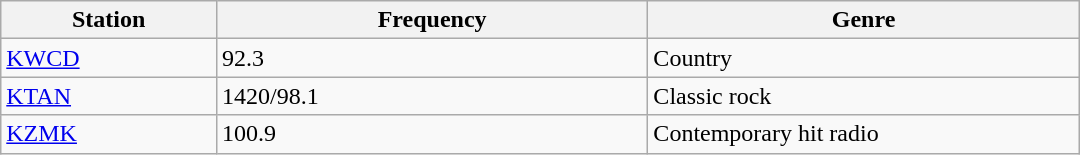<table class="wikitable" style="width:45em;">
<tr>
<th style="width:20%">Station</th>
<th style="width:40%">Frequency</th>
<th style="width:40%">Genre</th>
</tr>
<tr>
<td><a href='#'>KWCD</a></td>
<td>92.3</td>
<td>Country</td>
</tr>
<tr>
<td><a href='#'>KTAN</a></td>
<td>1420/98.1</td>
<td>Classic rock</td>
</tr>
<tr>
<td><a href='#'>KZMK</a></td>
<td>100.9</td>
<td>Contemporary hit radio</td>
</tr>
</table>
